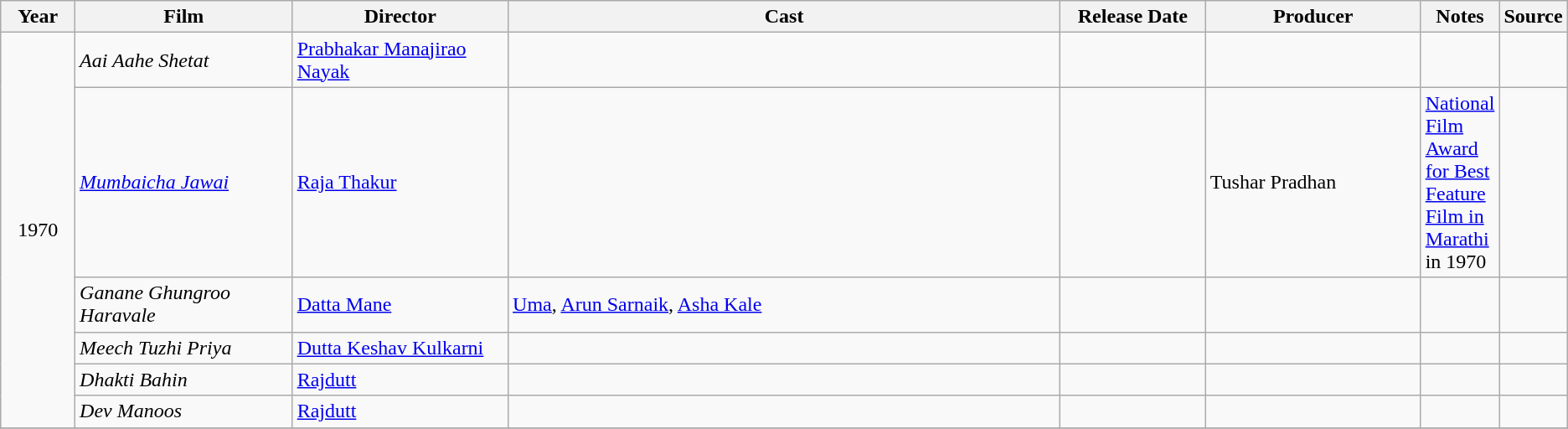<table class ="wikitable sortable collapsible">
<tr>
<th style="width: 05%;">Year</th>
<th style="width: 15%;">Film</th>
<th style="width: 15%;">Director</th>
<th style="width: 40%;" class="unsortable">Cast</th>
<th style="width: 10%;">Release Date</th>
<th style="width: 15%;" class="unsortable">Producer</th>
<th style="width: 15%;" class="unsortable">Notes</th>
<th style="width: 15%;" class="unsortable">Source</th>
</tr>
<tr>
<td rowspan="6" align="center">1970</td>
<td><em>Aai Aahe Shetat</em></td>
<td><a href='#'>Prabhakar Manajirao Nayak</a></td>
<td></td>
<td></td>
<td></td>
<td></td>
<td></td>
</tr>
<tr>
<td><em><a href='#'>Mumbaicha Jawai</a></em></td>
<td><a href='#'>Raja Thakur</a></td>
<td></td>
<td></td>
<td>Tushar Pradhan</td>
<td><a href='#'>National Film Award for Best Feature Film in Marathi</a> in 1970</td>
<td></td>
</tr>
<tr>
<td><em>Ganane Ghungroo Haravale</em></td>
<td><a href='#'>Datta Mane</a></td>
<td><a href='#'>Uma</a>, <a href='#'>Arun Sarnaik</a>, <a href='#'>Asha Kale</a></td>
<td></td>
<td></td>
<td></td>
<td></td>
</tr>
<tr>
<td><em>Meech Tuzhi Priya</em></td>
<td><a href='#'>Dutta Keshav Kulkarni</a></td>
<td></td>
<td></td>
<td></td>
<td></td>
<td></td>
</tr>
<tr>
<td><em>Dhakti Bahin</em></td>
<td><a href='#'>Rajdutt</a></td>
<td></td>
<td></td>
<td></td>
<td></td>
<td></td>
</tr>
<tr>
<td><em>Dev Manoos</em></td>
<td><a href='#'>Rajdutt</a></td>
<td></td>
<td></td>
<td></td>
<td></td>
<td></td>
</tr>
<tr>
</tr>
</table>
